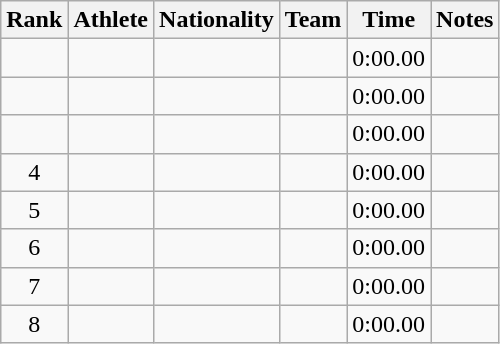<table class="wikitable sortable plainrowheaders" style="text-align:center">
<tr>
<th scope="col">Rank</th>
<th scope="col">Athlete</th>
<th scope="col">Nationality</th>
<th scope="col">Team</th>
<th scope="col">Time</th>
<th scope="col">Notes</th>
</tr>
<tr>
<td></td>
<td align=left></td>
<td align=left></td>
<td></td>
<td>0:00.00</td>
<td></td>
</tr>
<tr>
<td></td>
<td align=left></td>
<td align=left></td>
<td></td>
<td>0:00.00</td>
<td></td>
</tr>
<tr>
<td></td>
<td align=left></td>
<td align=left></td>
<td></td>
<td>0:00.00</td>
<td></td>
</tr>
<tr>
<td>4</td>
<td align=left></td>
<td align=left></td>
<td></td>
<td>0:00.00</td>
<td></td>
</tr>
<tr>
<td>5</td>
<td align=left></td>
<td align=left></td>
<td></td>
<td>0:00.00</td>
<td></td>
</tr>
<tr>
<td>6</td>
<td align=left></td>
<td align=left></td>
<td></td>
<td>0:00.00</td>
<td></td>
</tr>
<tr>
<td>7</td>
<td align=left></td>
<td align=left></td>
<td></td>
<td>0:00.00</td>
<td></td>
</tr>
<tr>
<td>8</td>
<td align=left></td>
<td align=left></td>
<td></td>
<td>0:00.00</td>
<td></td>
</tr>
</table>
